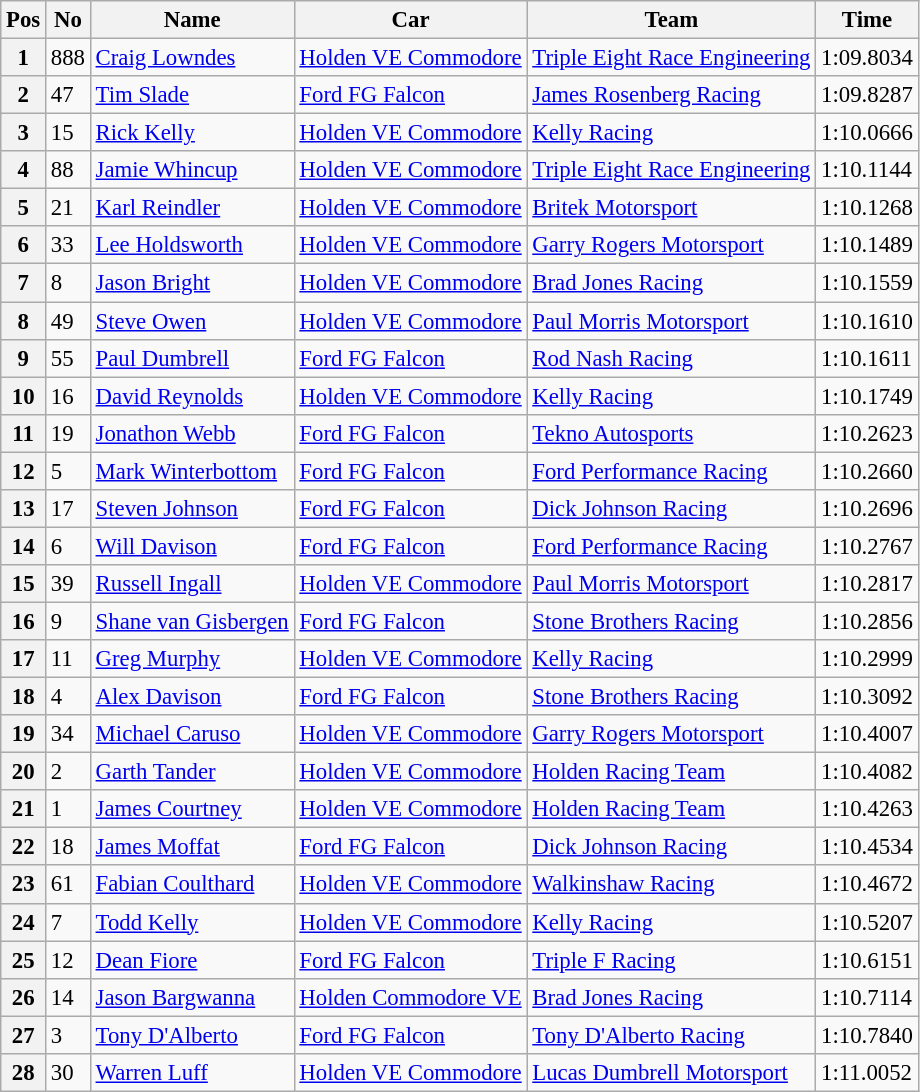<table class="wikitable" style="font-size: 95%;">
<tr>
<th>Pos</th>
<th>No</th>
<th>Name</th>
<th>Car</th>
<th>Team</th>
<th>Time</th>
</tr>
<tr>
<th>1</th>
<td>888</td>
<td><a href='#'>Craig Lowndes</a></td>
<td><a href='#'>Holden VE Commodore</a></td>
<td><a href='#'>Triple Eight Race Engineering</a></td>
<td>1:09.8034</td>
</tr>
<tr>
<th>2</th>
<td>47</td>
<td><a href='#'>Tim Slade</a></td>
<td><a href='#'>Ford FG Falcon</a></td>
<td><a href='#'>James Rosenberg Racing</a></td>
<td>1:09.8287</td>
</tr>
<tr>
<th>3</th>
<td>15</td>
<td><a href='#'>Rick Kelly</a></td>
<td><a href='#'>Holden VE Commodore</a></td>
<td><a href='#'>Kelly Racing</a></td>
<td>1:10.0666</td>
</tr>
<tr>
<th>4</th>
<td>88</td>
<td><a href='#'>Jamie Whincup</a></td>
<td><a href='#'>Holden VE Commodore</a></td>
<td><a href='#'>Triple Eight Race Engineering</a></td>
<td>1:10.1144</td>
</tr>
<tr>
<th>5</th>
<td>21</td>
<td><a href='#'>Karl Reindler</a></td>
<td><a href='#'>Holden VE Commodore</a></td>
<td><a href='#'>Britek Motorsport</a></td>
<td>1:10.1268</td>
</tr>
<tr>
<th>6</th>
<td>33</td>
<td><a href='#'>Lee Holdsworth</a></td>
<td><a href='#'>Holden VE Commodore</a></td>
<td><a href='#'>Garry Rogers Motorsport</a></td>
<td>1:10.1489</td>
</tr>
<tr>
<th>7</th>
<td>8</td>
<td><a href='#'>Jason Bright</a></td>
<td><a href='#'>Holden VE Commodore</a></td>
<td><a href='#'>Brad Jones Racing</a></td>
<td>1:10.1559</td>
</tr>
<tr>
<th>8</th>
<td>49</td>
<td><a href='#'>Steve Owen</a></td>
<td><a href='#'>Holden VE Commodore</a></td>
<td><a href='#'>Paul Morris Motorsport</a></td>
<td>1:10.1610</td>
</tr>
<tr>
<th>9</th>
<td>55</td>
<td><a href='#'>Paul Dumbrell</a></td>
<td><a href='#'>Ford FG Falcon</a></td>
<td><a href='#'>Rod Nash Racing</a></td>
<td>1:10.1611</td>
</tr>
<tr>
<th>10</th>
<td>16</td>
<td><a href='#'>David Reynolds</a></td>
<td><a href='#'>Holden VE Commodore</a></td>
<td><a href='#'>Kelly Racing</a></td>
<td>1:10.1749</td>
</tr>
<tr>
<th>11</th>
<td>19</td>
<td><a href='#'>Jonathon Webb</a></td>
<td><a href='#'>Ford FG Falcon</a></td>
<td><a href='#'>Tekno Autosports</a></td>
<td>1:10.2623</td>
</tr>
<tr>
<th>12</th>
<td>5</td>
<td><a href='#'>Mark Winterbottom</a></td>
<td><a href='#'>Ford FG Falcon</a></td>
<td><a href='#'>Ford Performance Racing</a></td>
<td>1:10.2660</td>
</tr>
<tr>
<th>13</th>
<td>17</td>
<td><a href='#'>Steven Johnson</a></td>
<td><a href='#'>Ford FG Falcon</a></td>
<td><a href='#'>Dick Johnson Racing</a></td>
<td>1:10.2696</td>
</tr>
<tr>
<th>14</th>
<td>6</td>
<td><a href='#'>Will Davison</a></td>
<td><a href='#'>Ford FG Falcon</a></td>
<td><a href='#'>Ford Performance Racing</a></td>
<td>1:10.2767</td>
</tr>
<tr>
<th>15</th>
<td>39</td>
<td><a href='#'>Russell Ingall</a></td>
<td><a href='#'>Holden VE Commodore</a></td>
<td><a href='#'>Paul Morris Motorsport</a></td>
<td>1:10.2817</td>
</tr>
<tr>
<th>16</th>
<td>9</td>
<td><a href='#'>Shane van Gisbergen</a></td>
<td><a href='#'>Ford FG Falcon</a></td>
<td><a href='#'>Stone Brothers Racing</a></td>
<td>1:10.2856</td>
</tr>
<tr>
<th>17</th>
<td>11</td>
<td><a href='#'>Greg Murphy</a></td>
<td><a href='#'>Holden VE Commodore</a></td>
<td><a href='#'>Kelly Racing</a></td>
<td>1:10.2999</td>
</tr>
<tr>
<th>18</th>
<td>4</td>
<td><a href='#'>Alex Davison</a></td>
<td><a href='#'>Ford FG Falcon</a></td>
<td><a href='#'>Stone Brothers Racing</a></td>
<td>1:10.3092</td>
</tr>
<tr>
<th>19</th>
<td>34</td>
<td><a href='#'>Michael Caruso</a></td>
<td><a href='#'>Holden VE Commodore</a></td>
<td><a href='#'>Garry Rogers Motorsport</a></td>
<td>1:10.4007</td>
</tr>
<tr>
<th>20</th>
<td>2</td>
<td><a href='#'>Garth Tander</a></td>
<td><a href='#'>Holden VE Commodore</a></td>
<td><a href='#'>Holden Racing Team</a></td>
<td>1:10.4082</td>
</tr>
<tr>
<th>21</th>
<td>1</td>
<td><a href='#'>James Courtney</a></td>
<td><a href='#'>Holden VE Commodore</a></td>
<td><a href='#'>Holden Racing Team</a></td>
<td>1:10.4263</td>
</tr>
<tr>
<th>22</th>
<td>18</td>
<td><a href='#'>James Moffat</a></td>
<td><a href='#'>Ford FG Falcon</a></td>
<td><a href='#'>Dick Johnson Racing</a></td>
<td>1:10.4534</td>
</tr>
<tr>
<th>23</th>
<td>61</td>
<td><a href='#'>Fabian Coulthard</a></td>
<td><a href='#'>Holden VE Commodore</a></td>
<td><a href='#'>Walkinshaw Racing</a></td>
<td>1:10.4672</td>
</tr>
<tr>
<th>24</th>
<td>7</td>
<td><a href='#'>Todd Kelly</a></td>
<td><a href='#'>Holden VE Commodore</a></td>
<td><a href='#'>Kelly Racing</a></td>
<td>1:10.5207</td>
</tr>
<tr>
<th>25</th>
<td>12</td>
<td><a href='#'>Dean Fiore</a></td>
<td><a href='#'>Ford FG Falcon</a></td>
<td><a href='#'>Triple F Racing</a></td>
<td>1:10.6151</td>
</tr>
<tr>
<th>26</th>
<td>14</td>
<td><a href='#'>Jason Bargwanna</a></td>
<td><a href='#'>Holden Commodore VE</a></td>
<td><a href='#'>Brad Jones Racing</a></td>
<td>1:10.7114</td>
</tr>
<tr>
<th>27</th>
<td>3</td>
<td><a href='#'>Tony D'Alberto</a></td>
<td><a href='#'>Ford FG Falcon</a></td>
<td><a href='#'>Tony D'Alberto Racing</a></td>
<td>1:10.7840</td>
</tr>
<tr>
<th>28</th>
<td>30</td>
<td><a href='#'>Warren Luff</a></td>
<td><a href='#'>Holden VE Commodore</a></td>
<td><a href='#'>Lucas Dumbrell Motorsport</a></td>
<td>1:11.0052</td>
</tr>
</table>
